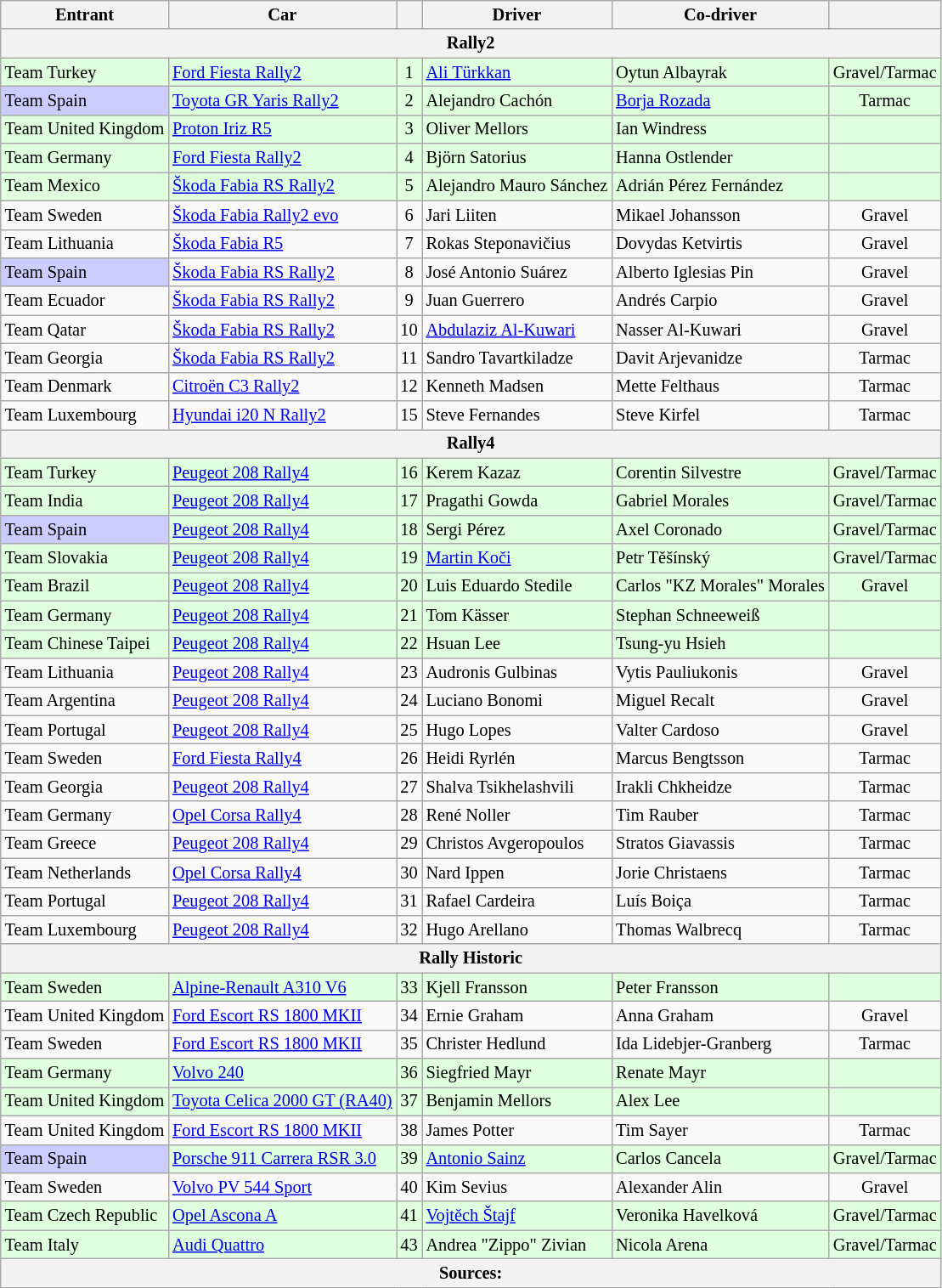<table class="wikitable" style="font-size: 85%;">
<tr>
<th>Entrant</th>
<th>Car</th>
<th></th>
<th>Driver</th>
<th>Co-driver</th>
<th></th>
</tr>
<tr>
<th colspan="8">Rally2</th>
</tr>
<tr>
<td style="background:#dfffdf;"> Team Turkey</td>
<td style="background:#dfffdf;"><a href='#'>Ford Fiesta Rally2</a></td>
<td style="background:#dfffdf;" align="center">1</td>
<td style="background:#dfffdf;"> <a href='#'>Ali Türkkan</a></td>
<td style="background:#dfffdf;"> Oytun Albayrak</td>
<td style="background:#dfffdf;" align="center">Gravel/Tarmac</td>
</tr>
<tr>
<td style="background:#ccccff"> Team Spain</td>
<td style="background:#dfffdf;"><a href='#'>Toyota GR Yaris Rally2</a></td>
<td style="background:#dfffdf;" align="center">2</td>
<td style="background:#dfffdf;"> Alejandro Cachón</td>
<td style="background:#dfffdf;"> <a href='#'>Borja Rozada</a></td>
<td style="background:#dfffdf;" align="center">Tarmac</td>
</tr>
<tr>
<td style="background:#dfffdf;"> Team United Kingdom</td>
<td style="background:#dfffdf;"><a href='#'>Proton Iriz R5</a></td>
<td style="background:#dfffdf;" align="center">3</td>
<td style="background:#dfffdf;"> Oliver Mellors</td>
<td style="background:#dfffdf;"> Ian Windress</td>
<td style="background:#dfffdf;" align="center"></td>
</tr>
<tr>
<td style="background:#dfffdf;"> Team Germany</td>
<td style="background:#dfffdf;"><a href='#'>Ford Fiesta Rally2</a></td>
<td style="background:#dfffdf;" align="center">4</td>
<td style="background:#dfffdf;"> Björn Satorius</td>
<td style="background:#dfffdf;"> Hanna Ostlender</td>
<td style="background:#dfffdf;" align="center"></td>
</tr>
<tr>
<td style="background:#dfffdf;"> Team Mexico</td>
<td style="background:#dfffdf;"><a href='#'>Škoda Fabia RS Rally2</a></td>
<td style="background:#dfffdf;" align="center">5</td>
<td style="background:#dfffdf;"> Alejandro Mauro Sánchez</td>
<td style="background:#dfffdf;"> Adrián Pérez Fernández</td>
<td style="background:#dfffdf;" align="center"></td>
</tr>
<tr>
<td> Team Sweden</td>
<td><a href='#'>Škoda Fabia Rally2 evo</a></td>
<td align="center">6</td>
<td> Jari Liiten</td>
<td> Mikael Johansson</td>
<td align="center">Gravel</td>
</tr>
<tr>
<td> Team Lithuania</td>
<td><a href='#'>Škoda Fabia R5</a></td>
<td align="center">7</td>
<td> Rokas Steponavičius</td>
<td> Dovydas Ketvirtis</td>
<td align="center">Gravel</td>
</tr>
<tr>
<td style="background:#ccccff"> Team Spain</td>
<td><a href='#'>Škoda Fabia RS Rally2</a></td>
<td align="center">8</td>
<td> José Antonio Suárez</td>
<td> Alberto Iglesias Pin</td>
<td align="center">Gravel</td>
</tr>
<tr>
<td> Team Ecuador</td>
<td><a href='#'>Škoda Fabia RS Rally2</a></td>
<td align="center">9</td>
<td> Juan Guerrero</td>
<td> Andrés Carpio</td>
<td align="center">Gravel</td>
</tr>
<tr>
<td> Team Qatar</td>
<td><a href='#'>Škoda Fabia RS Rally2</a></td>
<td align="center">10</td>
<td> <a href='#'>Abdulaziz Al-Kuwari</a></td>
<td> Nasser Al-Kuwari</td>
<td align="center">Gravel</td>
</tr>
<tr>
<td> Team Georgia</td>
<td><a href='#'>Škoda Fabia RS Rally2</a></td>
<td align="center">11</td>
<td> Sandro Tavartkiladze</td>
<td> Davit Arjevanidze</td>
<td align="center">Tarmac</td>
</tr>
<tr>
<td> Team Denmark</td>
<td><a href='#'>Citroën C3 Rally2</a></td>
<td align="center">12</td>
<td> Kenneth Madsen</td>
<td> Mette Felthaus</td>
<td align="center">Tarmac</td>
</tr>
<tr>
<td> Team Luxembourg</td>
<td><a href='#'>Hyundai i20 N Rally2</a></td>
<td align="center">15</td>
<td> Steve Fernandes</td>
<td> Steve Kirfel</td>
<td align="center">Tarmac</td>
</tr>
<tr>
<th colspan="8">Rally4</th>
</tr>
<tr>
<td style="background:#dfffdf;"> Team Turkey</td>
<td style="background:#dfffdf;"><a href='#'>Peugeot 208 Rally4</a></td>
<td style="background:#dfffdf;" align="center">16</td>
<td style="background:#dfffdf;"> Kerem Kazaz</td>
<td style="background:#dfffdf;"> Corentin Silvestre</td>
<td style="background:#dfffdf;" align="center">Gravel/Tarmac</td>
</tr>
<tr>
<td style="background:#dfffdf;"> Team India</td>
<td style="background:#dfffdf;"><a href='#'>Peugeot 208 Rally4</a></td>
<td style="background:#dfffdf;" align="center">17</td>
<td style="background:#dfffdf;"> Pragathi Gowda</td>
<td style="background:#dfffdf;"> Gabriel Morales</td>
<td style="background:#dfffdf;" align="center">Gravel/Tarmac</td>
</tr>
<tr>
<td style="background:#ccccff"> Team Spain</td>
<td style="background:#dfffdf;"><a href='#'>Peugeot 208 Rally4</a></td>
<td style="background:#dfffdf;" align="center">18</td>
<td style="background:#dfffdf;"> Sergi Pérez</td>
<td style="background:#dfffdf;"> Axel Coronado</td>
<td style="background:#dfffdf;" align="center">Gravel/Tarmac</td>
</tr>
<tr>
<td style="background:#dfffdf;"> Team Slovakia</td>
<td style="background:#dfffdf;"><a href='#'>Peugeot 208 Rally4</a></td>
<td style="background:#dfffdf;" align="center">19</td>
<td style="background:#dfffdf;"> <a href='#'>Martin Koči</a></td>
<td style="background:#dfffdf;"> Petr Těšínský</td>
<td style="background:#dfffdf;" align="center">Gravel/Tarmac</td>
</tr>
<tr>
<td style="background:#dfffdf;"> Team Brazil</td>
<td style="background:#dfffdf;"><a href='#'>Peugeot 208 Rally4</a></td>
<td style="background:#dfffdf;" align="center">20</td>
<td style="background:#dfffdf;"> Luis Eduardo Stedile</td>
<td style="background:#dfffdf;"> Carlos "KZ Morales" Morales</td>
<td style="background:#dfffdf;" align="center">Gravel</td>
</tr>
<tr>
<td style="background:#dfffdf;"> Team Germany</td>
<td style="background:#dfffdf;"><a href='#'>Peugeot 208 Rally4</a></td>
<td style="background:#dfffdf;" align="center">21</td>
<td style="background:#dfffdf;"> Tom Kässer</td>
<td style="background:#dfffdf;"> Stephan Schneeweiß</td>
<td style="background:#dfffdf;" align="center"></td>
</tr>
<tr>
<td style="background:#dfffdf;"> Team Chinese Taipei</td>
<td style="background:#dfffdf;"><a href='#'>Peugeot 208 Rally4</a></td>
<td style="background:#dfffdf;" align="center">22</td>
<td style="background:#dfffdf;"> Hsuan Lee</td>
<td style="background:#dfffdf;"> Tsung-yu Hsieh</td>
<td style="background:#dfffdf;" align="center"></td>
</tr>
<tr>
<td> Team Lithuania</td>
<td><a href='#'>Peugeot 208 Rally4</a></td>
<td align="center">23</td>
<td> Audronis Gulbinas</td>
<td> Vytis Pauliukonis</td>
<td align="center">Gravel</td>
</tr>
<tr>
<td> Team Argentina</td>
<td><a href='#'>Peugeot 208 Rally4</a></td>
<td align="center">24</td>
<td> Luciano Bonomi</td>
<td> Miguel Recalt</td>
<td align="center">Gravel</td>
</tr>
<tr>
<td> Team Portugal</td>
<td><a href='#'>Peugeot 208 Rally4</a></td>
<td align="center">25</td>
<td> Hugo Lopes</td>
<td> Valter Cardoso</td>
<td align="center">Gravel</td>
</tr>
<tr>
<td> Team Sweden</td>
<td><a href='#'>Ford Fiesta Rally4</a></td>
<td align="center">26</td>
<td> Heidi Ryrlén</td>
<td> Marcus Bengtsson</td>
<td align="center">Tarmac</td>
</tr>
<tr>
<td> Team Georgia</td>
<td><a href='#'>Peugeot 208 Rally4</a></td>
<td align="center">27</td>
<td> Shalva Tsikhelashvili</td>
<td> Irakli Chkheidze</td>
<td align="center">Tarmac</td>
</tr>
<tr>
<td> Team Germany</td>
<td><a href='#'>Opel Corsa Rally4</a></td>
<td align="center">28</td>
<td> René Noller</td>
<td> Tim Rauber</td>
<td align="center">Tarmac</td>
</tr>
<tr>
<td> Team Greece</td>
<td><a href='#'>Peugeot 208 Rally4</a></td>
<td align="center">29</td>
<td> Christos Avgeropoulos</td>
<td> Stratos Giavassis</td>
<td align="center">Tarmac</td>
</tr>
<tr>
<td> Team Netherlands</td>
<td><a href='#'>Opel Corsa Rally4</a></td>
<td align="center">30</td>
<td> Nard Ippen</td>
<td> Jorie Christaens</td>
<td align="center">Tarmac</td>
</tr>
<tr>
<td> Team Portugal</td>
<td><a href='#'>Peugeot 208 Rally4</a></td>
<td align="center">31</td>
<td> Rafael Cardeira</td>
<td> Luís Boiça</td>
<td align="center">Tarmac</td>
</tr>
<tr>
<td> Team Luxembourg</td>
<td><a href='#'>Peugeot 208 Rally4</a></td>
<td align="center">32</td>
<td> Hugo Arellano</td>
<td> Thomas Walbrecq</td>
<td align="center">Tarmac</td>
</tr>
<tr>
<th colspan="8">Rally Historic</th>
</tr>
<tr>
<td style="background:#dfffdf;"> Team Sweden</td>
<td style="background:#dfffdf;"><a href='#'>Alpine-Renault A310 V6</a></td>
<td style="background:#dfffdf;" align="center">33</td>
<td style="background:#dfffdf;"> Kjell Fransson</td>
<td style="background:#dfffdf;"> Peter Fransson</td>
<td style="background:#dfffdf;" align="center"></td>
</tr>
<tr>
<td> Team United Kingdom</td>
<td><a href='#'>Ford Escort RS 1800 MKII</a></td>
<td align="center">34</td>
<td> Ernie Graham</td>
<td> Anna Graham</td>
<td align="center">Gravel</td>
</tr>
<tr>
<td> Team Sweden</td>
<td><a href='#'>Ford Escort RS 1800 MKII</a></td>
<td align="center">35</td>
<td> Christer Hedlund</td>
<td> Ida Lidebjer-Granberg</td>
<td align="center">Tarmac</td>
</tr>
<tr>
<td style="background:#dfffdf;"> Team Germany</td>
<td style="background:#dfffdf;"><a href='#'>Volvo 240</a></td>
<td style="background:#dfffdf;" align="center">36</td>
<td style="background:#dfffdf;"> Siegfried Mayr</td>
<td style="background:#dfffdf;"> Renate Mayr</td>
<td style="background:#dfffdf;" align="center"></td>
</tr>
<tr>
<td style="background:#dfffdf;"> Team United Kingdom</td>
<td style="background:#dfffdf;"><a href='#'>Toyota Celica 2000 GT (RA40)</a></td>
<td style="background:#dfffdf;" align="center">37</td>
<td style="background:#dfffdf;"> Benjamin Mellors</td>
<td style="background:#dfffdf;"> Alex Lee</td>
<td style="background:#dfffdf;" align="center"></td>
</tr>
<tr>
<td> Team United Kingdom</td>
<td><a href='#'>Ford Escort RS 1800 MKII</a></td>
<td align="center">38</td>
<td> James Potter</td>
<td> Tim Sayer</td>
<td align="center">Tarmac</td>
</tr>
<tr>
<td style="background:#ccccff"> Team Spain</td>
<td style="background:#dfffdf;"><a href='#'>Porsche 911 Carrera RSR 3.0</a></td>
<td style="background:#dfffdf;" align="center">39</td>
<td style="background:#dfffdf;"> <a href='#'>Antonio Sainz</a></td>
<td style="background:#dfffdf;"> Carlos Cancela</td>
<td style="background:#dfffdf;" align="center">Gravel/Tarmac</td>
</tr>
<tr>
<td> Team Sweden</td>
<td><a href='#'>Volvo PV 544 Sport</a></td>
<td align="center">40</td>
<td> Kim Sevius</td>
<td> Alexander Alin</td>
<td align="center">Gravel</td>
</tr>
<tr>
<td style="background:#dfffdf;"> Team Czech Republic</td>
<td style="background:#dfffdf;"><a href='#'>Opel Ascona A</a></td>
<td style="background:#dfffdf;" align="center">41</td>
<td style="background:#dfffdf;"> <a href='#'>Vojtěch Štajf</a></td>
<td style="background:#dfffdf;"> Veronika Havelková</td>
<td style="background:#dfffdf;" align="center">Gravel/Tarmac</td>
</tr>
<tr>
<td style="background:#dfffdf;"> Team Italy</td>
<td style="background:#dfffdf;"><a href='#'>Audi Quattro</a></td>
<td style="background:#dfffdf;" align="center">43</td>
<td style="background:#dfffdf;"> Andrea "Zippo" Zivian</td>
<td style="background:#dfffdf;"> Nicola Arena</td>
<td style="background:#dfffdf;" align="center">Gravel/Tarmac</td>
</tr>
<tr>
<th colspan="6">Sources:</th>
</tr>
</table>
